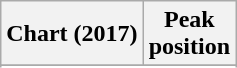<table class="wikitable plainrowheaders sortable" style="text-align:center">
<tr>
<th scope="col">Chart (2017)</th>
<th scope="col">Peak<br> position</th>
</tr>
<tr>
</tr>
<tr>
</tr>
<tr>
</tr>
<tr>
</tr>
<tr>
</tr>
<tr>
</tr>
</table>
